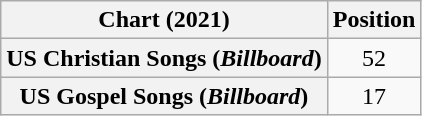<table class="wikitable plainrowheaders sortable" style="text-align:center">
<tr>
<th scope="col">Chart (2021)</th>
<th scope="col">Position</th>
</tr>
<tr>
<th scope="row">US Christian Songs (<em>Billboard</em>)</th>
<td>52</td>
</tr>
<tr>
<th scope="row">US Gospel Songs (<em>Billboard</em>)</th>
<td>17</td>
</tr>
</table>
